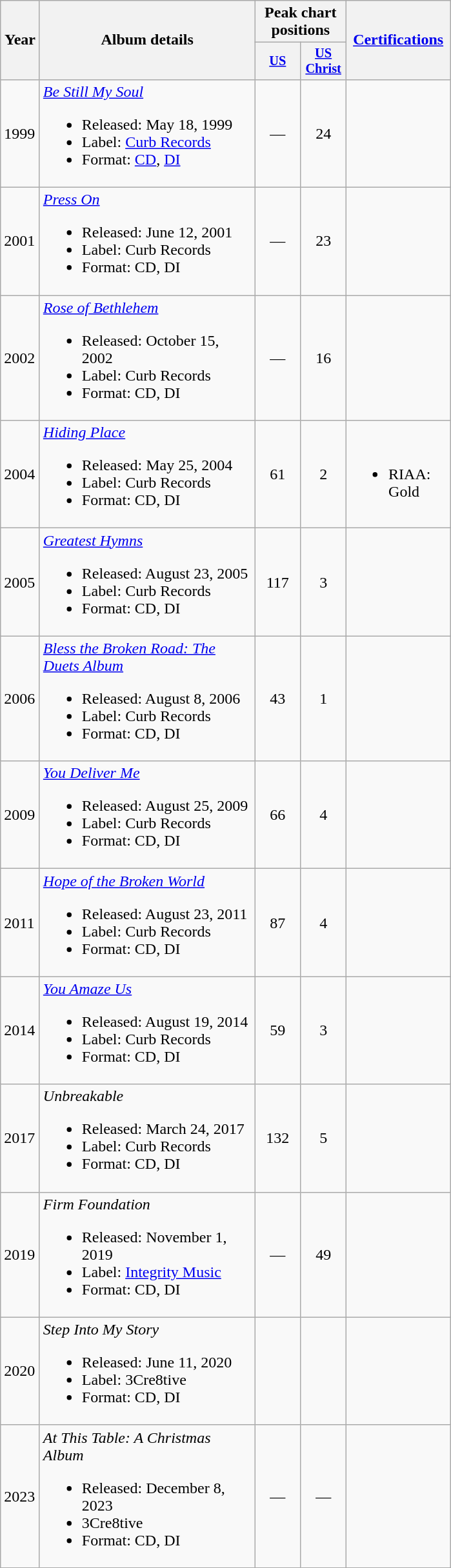<table class="wikitable">
<tr>
<th rowspan="2" width="33">Year</th>
<th rowspan="2" width="215">Album details</th>
<th colspan="2">Peak chart positions</th>
<th rowspan="2" width="100"><a href='#'>Certifications</a></th>
</tr>
<tr>
<th scope="col" style="width:3em;font-size:85%;"><a href='#'>US</a><br></th>
<th scope="col" style="width:3em;font-size:85%;"><a href='#'>US<br> Christ</a><br></th>
</tr>
<tr>
<td>1999</td>
<td><em><a href='#'>Be Still My Soul</a></em><br><ul><li>Released: May 18, 1999</li><li>Label: <a href='#'>Curb Records</a></li><li>Format: <a href='#'>CD</a>, <a href='#'>DI</a></li></ul></td>
<td align="center">—</td>
<td align="center">24</td>
<td></td>
</tr>
<tr>
<td>2001</td>
<td><em><a href='#'>Press On</a></em><br><ul><li>Released: June 12, 2001</li><li>Label: Curb Records</li><li>Format: CD, DI</li></ul></td>
<td align="center">—</td>
<td align="center">23</td>
<td></td>
</tr>
<tr>
<td>2002</td>
<td><em><a href='#'>Rose of Bethlehem</a></em><br><ul><li>Released: October 15, 2002</li><li>Label: Curb Records</li><li>Format: CD, DI</li></ul></td>
<td align="center">—</td>
<td align="center">16</td>
<td></td>
</tr>
<tr>
<td>2004</td>
<td><em><a href='#'>Hiding Place</a></em><br><ul><li>Released: May 25, 2004</li><li>Label: Curb Records</li><li>Format: CD, DI</li></ul></td>
<td align="center">61</td>
<td align="center">2</td>
<td><br><ul><li>RIAA: Gold</li></ul></td>
</tr>
<tr>
<td>2005</td>
<td><em><a href='#'>Greatest Hymns</a></em><br><ul><li>Released: August 23, 2005</li><li>Label: Curb Records</li><li>Format: CD, DI</li></ul></td>
<td align="center">117</td>
<td align="center">3</td>
<td></td>
</tr>
<tr>
<td>2006</td>
<td><em><a href='#'>Bless the Broken Road: The Duets Album</a></em><br><ul><li>Released: August 8, 2006</li><li>Label: Curb Records</li><li>Format: CD, DI</li></ul></td>
<td align="center">43</td>
<td align="center">1</td>
<td></td>
</tr>
<tr>
<td>2009</td>
<td><em><a href='#'>You Deliver Me</a></em><br><ul><li>Released: August 25, 2009</li><li>Label: Curb Records</li><li>Format: CD, DI</li></ul></td>
<td align="center">66</td>
<td align="center">4</td>
<td></td>
</tr>
<tr>
<td>2011</td>
<td><em><a href='#'>Hope of the Broken World</a></em><br><ul><li>Released: August 23, 2011</li><li>Label: Curb Records</li><li>Format: CD, DI</li></ul></td>
<td align="center">87</td>
<td align="center">4</td>
<td></td>
</tr>
<tr>
<td>2014</td>
<td><em><a href='#'>You Amaze Us</a></em><br><ul><li>Released: August 19, 2014</li><li>Label: Curb Records</li><li>Format: CD, DI</li></ul></td>
<td align="center">59</td>
<td align="center">3</td>
<td></td>
</tr>
<tr>
<td>2017</td>
<td><em>Unbreakable</em><br><ul><li>Released: March 24, 2017</li><li>Label: Curb Records</li><li>Format: CD, DI</li></ul></td>
<td align="center">132</td>
<td align="center">5</td>
<td></td>
</tr>
<tr>
<td>2019</td>
<td><em>Firm Foundation</em><br><ul><li>Released: November 1, 2019</li><li>Label: <a href='#'>Integrity Music</a></li><li>Format: CD, DI</li></ul></td>
<td align="center">—</td>
<td align="center">49</td>
<td></td>
</tr>
<tr>
<td>2020</td>
<td><em>Step Into My Story</em><br><ul><li>Released: June 11, 2020</li><li>Label: 3Cre8tive</li><li>Format: CD, DI</li></ul></td>
<td align="center"></td>
<td align="center"></td>
<td></td>
</tr>
<tr>
<td>2023</td>
<td><em>At This Table: A Christmas Album</em><br><ul><li>Released: December 8, 2023</li><li>3Cre8tive</li><li>Format: CD, DI</li></ul></td>
<td align="center">—</td>
<td align="center">—</td>
<td></td>
</tr>
</table>
